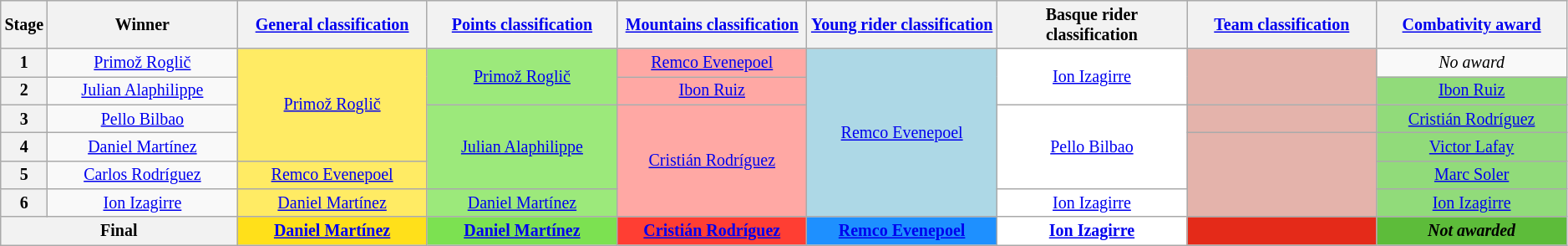<table class="wikitable" style="text-align: center; font-size:smaller;">
<tr style="background:#efefef;">
<th style="width:1%;">Stage</th>
<th style="width:12.25%;">Winner</th>
<th style="width:12.25%;"><a href='#'>General classification</a><br></th>
<th style="width:12.25%;"><a href='#'>Points classification</a><br></th>
<th style="width:12.25%;"><a href='#'>Mountains classification</a><br></th>
<th style="width:12.25%;"><a href='#'>Young rider classification</a><br></th>
<th style="width:12.25%;">Basque rider classification</th>
<th style="width:12.25%;"><a href='#'>Team classification</a><br></th>
<th style="width:12.25%;"><a href='#'>Combativity award</a><br></th>
</tr>
<tr>
<th>1</th>
<td><a href='#'>Primož Roglič</a></td>
<td style="background:#FFEB64;" rowspan="4"><a href='#'>Primož Roglič</a></td>
<td style="background:#9CE97B;" rowspan="2"><a href='#'>Primož Roglič</a></td>
<td style="background:#FFA8A4;"><a href='#'>Remco Evenepoel</a></td>
<td style="background:lightblue;" rowspan="6"><a href='#'>Remco Evenepoel</a></td>
<td style="background:white;" rowspan="2"><a href='#'>Ion Izagirre</a></td>
<td style="background:#E4B3AB;" rowspan="2"></td>
<td><em>No award</em></td>
</tr>
<tr>
<th>2</th>
<td><a href='#'>Julian Alaphilippe</a></td>
<td style="background:#FFA8A4;"><a href='#'>Ibon Ruiz</a></td>
<td style="background:#91DB7A;"><a href='#'>Ibon Ruiz</a></td>
</tr>
<tr>
<th>3</th>
<td><a href='#'>Pello Bilbao</a></td>
<td style="background:#9CE97B;" rowspan="3"><a href='#'>Julian Alaphilippe</a></td>
<td style="background:#FFA8A4;" rowspan="4"><a href='#'>Cristián Rodríguez</a></td>
<td style="background:white;" rowspan="3"><a href='#'>Pello Bilbao</a></td>
<td style="background:#E4B3AB;"></td>
<td style="background:#91DB7A;"><a href='#'>Cristián Rodríguez</a></td>
</tr>
<tr>
<th>4</th>
<td><a href='#'>Daniel Martínez</a></td>
<td style="background:#E4B3AB;" rowspan="3"></td>
<td style="background:#91DB7A;"><a href='#'>Victor Lafay</a></td>
</tr>
<tr>
<th>5</th>
<td><a href='#'>Carlos Rodríguez</a></td>
<td style="background:#FFEB64;"><a href='#'>Remco Evenepoel</a></td>
<td style="background:#91DB7A;"><a href='#'>Marc Soler</a></td>
</tr>
<tr>
<th>6</th>
<td><a href='#'>Ion Izagirre</a></td>
<td style="background:#FFEB64;"><a href='#'>Daniel Martínez</a></td>
<td style="background:#9CE97B;"><a href='#'>Daniel Martínez</a></td>
<td style="background:white;"><a href='#'>Ion Izagirre</a></td>
<td style="background:#91DB7A;"><a href='#'>Ion Izagirre</a></td>
</tr>
<tr>
<th colspan="2">Final</th>
<th style="background:#FFE01A;"><a href='#'>Daniel Martínez</a></th>
<th style="background:#7CE151;"><a href='#'>Daniel Martínez</a></th>
<th style="background:#FF3E33;"><a href='#'>Cristián Rodríguez</a></th>
<th style="background:dodgerblue;"><a href='#'>Remco Evenepoel</a></th>
<th style="background:white;"><a href='#'>Ion Izagirre</a></th>
<th style="background:#E42A19;"></th>
<th style="background:#5DBC3A;"><em>Not awarded</em></th>
</tr>
</table>
